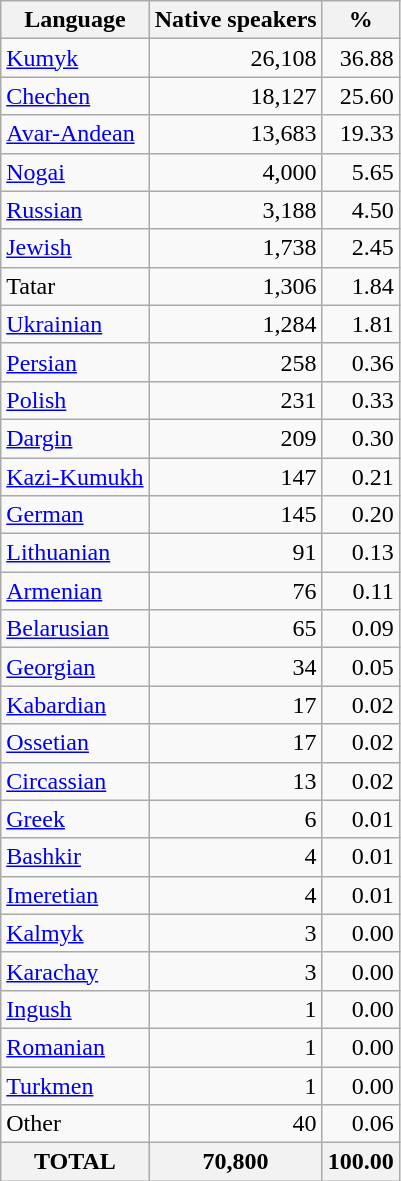<table class="wikitable sortable">
<tr>
<th>Language</th>
<th>Native speakers</th>
<th>%</th>
</tr>
<tr>
<td><a href='#'>Kumyk</a></td>
<td align="right">26,108</td>
<td align="right">36.88</td>
</tr>
<tr>
<td><a href='#'>Chechen</a></td>
<td align="right">18,127</td>
<td align="right">25.60</td>
</tr>
<tr>
<td><a href='#'>Avar-Andean</a></td>
<td align="right">13,683</td>
<td align="right">19.33</td>
</tr>
<tr>
<td><a href='#'>Nogai</a></td>
<td align="right">4,000</td>
<td align="right">5.65</td>
</tr>
<tr>
<td><a href='#'>Russian</a></td>
<td align="right">3,188</td>
<td align="right">4.50</td>
</tr>
<tr>
<td><a href='#'>Jewish</a></td>
<td align="right">1,738</td>
<td align="right">2.45</td>
</tr>
<tr>
<td>Tatar</td>
<td align="right">1,306</td>
<td align="right">1.84</td>
</tr>
<tr>
<td><a href='#'>Ukrainian</a></td>
<td align="right">1,284</td>
<td align="right">1.81</td>
</tr>
<tr>
<td><a href='#'>Persian</a></td>
<td align="right">258</td>
<td align="right">0.36</td>
</tr>
<tr>
<td><a href='#'>Polish</a></td>
<td align="right">231</td>
<td align="right">0.33</td>
</tr>
<tr>
<td><a href='#'>Dargin</a></td>
<td align="right">209</td>
<td align="right">0.30</td>
</tr>
<tr>
<td><a href='#'>Kazi-Kumukh</a></td>
<td align="right">147</td>
<td align="right">0.21</td>
</tr>
<tr>
<td><a href='#'>German</a></td>
<td align="right">145</td>
<td align="right">0.20</td>
</tr>
<tr>
<td><a href='#'>Lithuanian</a></td>
<td align="right">91</td>
<td align="right">0.13</td>
</tr>
<tr>
<td><a href='#'>Armenian</a></td>
<td align="right">76</td>
<td align="right">0.11</td>
</tr>
<tr>
<td><a href='#'>Belarusian</a></td>
<td align="right">65</td>
<td align="right">0.09</td>
</tr>
<tr>
<td><a href='#'>Georgian</a></td>
<td align="right">34</td>
<td align="right">0.05</td>
</tr>
<tr>
<td><a href='#'>Kabardian</a></td>
<td align="right">17</td>
<td align="right">0.02</td>
</tr>
<tr>
<td><a href='#'>Ossetian</a></td>
<td align="right">17</td>
<td align="right">0.02</td>
</tr>
<tr>
<td><a href='#'>Circassian</a></td>
<td align="right">13</td>
<td align="right">0.02</td>
</tr>
<tr>
<td><a href='#'>Greek</a></td>
<td align="right">6</td>
<td align="right">0.01</td>
</tr>
<tr>
<td><a href='#'>Bashkir</a></td>
<td align="right">4</td>
<td align="right">0.01</td>
</tr>
<tr>
<td><a href='#'>Imeretian</a></td>
<td align="right">4</td>
<td align="right">0.01</td>
</tr>
<tr>
<td><a href='#'>Kalmyk</a></td>
<td align="right">3</td>
<td align="right">0.00</td>
</tr>
<tr>
<td><a href='#'>Karachay</a></td>
<td align="right">3</td>
<td align="right">0.00</td>
</tr>
<tr>
<td><a href='#'>Ingush</a></td>
<td align="right">1</td>
<td align="right">0.00</td>
</tr>
<tr>
<td><a href='#'>Romanian</a></td>
<td align="right">1</td>
<td align="right">0.00</td>
</tr>
<tr>
<td><a href='#'>Turkmen</a></td>
<td align="right">1</td>
<td align="right">0.00</td>
</tr>
<tr>
<td>Other</td>
<td align="right">40</td>
<td align="right">0.06</td>
</tr>
<tr>
<th>TOTAL</th>
<th>70,800</th>
<th>100.00</th>
</tr>
</table>
